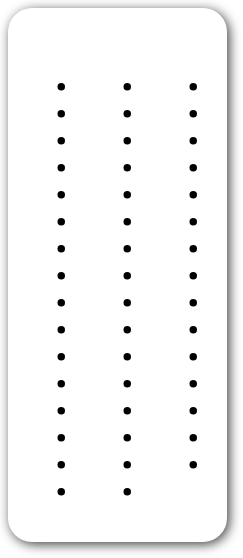<table style=" border-radius:1em; box-shadow: 0.1em 0.1em 0.5em rgba(0,0,0,0.75); background-color: white; border: 1px solid white; padding: 5px;">
<tr style="vertical-align:top;">
<td><br><ul><li></li><li></li><li></li><li></li><li></li><li></li><li></li><li></li><li></li><li></li><li></li><li></li><li></li><li></li><li></li><li></li></ul></td>
<td valign="top"><br><ul><li></li><li></li><li></li><li></li><li></li><li></li><li></li><li></li><li></li><li></li><li></li><li></li><li></li><li></li><li></li><li></li></ul></td>
<td valign="top"><br><ul><li></li><li></li><li></li><li></li><li></li><li></li><li></li><li></li><li></li><li></li><li></li><li></li><li></li><li></li><li></li></ul></td>
</tr>
</table>
